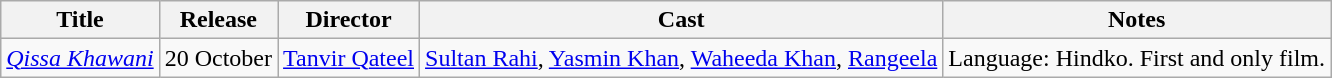<table class="wikitable">
<tr>
<th>Title</th>
<th>Release</th>
<th>Director</th>
<th>Cast</th>
<th>Notes</th>
</tr>
<tr>
<td><em><a href='#'>Qissa Khawani</a></em></td>
<td>20 October</td>
<td><a href='#'>Tanvir Qateel</a></td>
<td><a href='#'>Sultan Rahi</a>, <a href='#'>Yasmin Khan</a>, <a href='#'>Waheeda Khan</a>, <a href='#'>Rangeela</a></td>
<td>Language: Hindko. First and only film.</td>
</tr>
</table>
